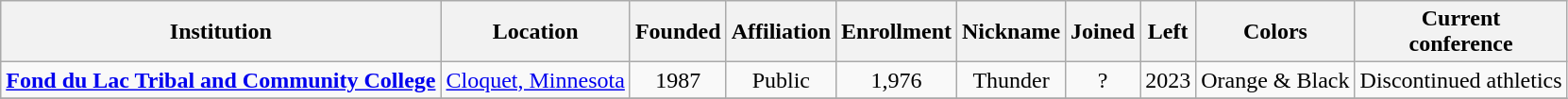<table class="wikitable sortable" style="text-align:center">
<tr>
<th>Institution</th>
<th>Location</th>
<th>Founded</th>
<th>Affiliation</th>
<th>Enrollment</th>
<th>Nickname</th>
<th>Joined</th>
<th>Left</th>
<th>Colors</th>
<th>Current<br>conference</th>
</tr>
<tr>
<td><strong><a href='#'>Fond du Lac Tribal and Community College</a></strong></td>
<td><a href='#'>Cloquet, Minnesota</a></td>
<td>1987</td>
<td>Public</td>
<td>1,976</td>
<td>Thunder</td>
<td>?</td>
<td>2023</td>
<td>Orange & Black</td>
<td>Discontinued athletics</td>
</tr>
<tr>
</tr>
</table>
